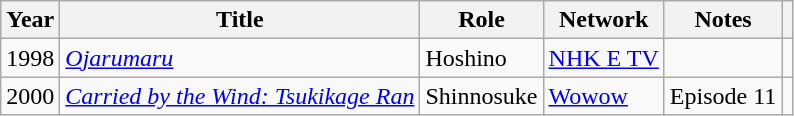<table class="wikitable">
<tr>
<th>Year</th>
<th>Title</th>
<th>Role</th>
<th>Network</th>
<th>Notes</th>
<th></th>
</tr>
<tr>
<td>1998</td>
<td><em><a href='#'>Ojarumaru</a></em></td>
<td>Hoshino</td>
<td><a href='#'>NHK E TV</a></td>
<td></td>
<td></td>
</tr>
<tr>
<td>2000</td>
<td><em><a href='#'>Carried by the Wind: Tsukikage Ran</a></em></td>
<td>Shinnosuke</td>
<td><a href='#'>Wowow</a></td>
<td>Episode 11</td>
<td></td>
</tr>
</table>
